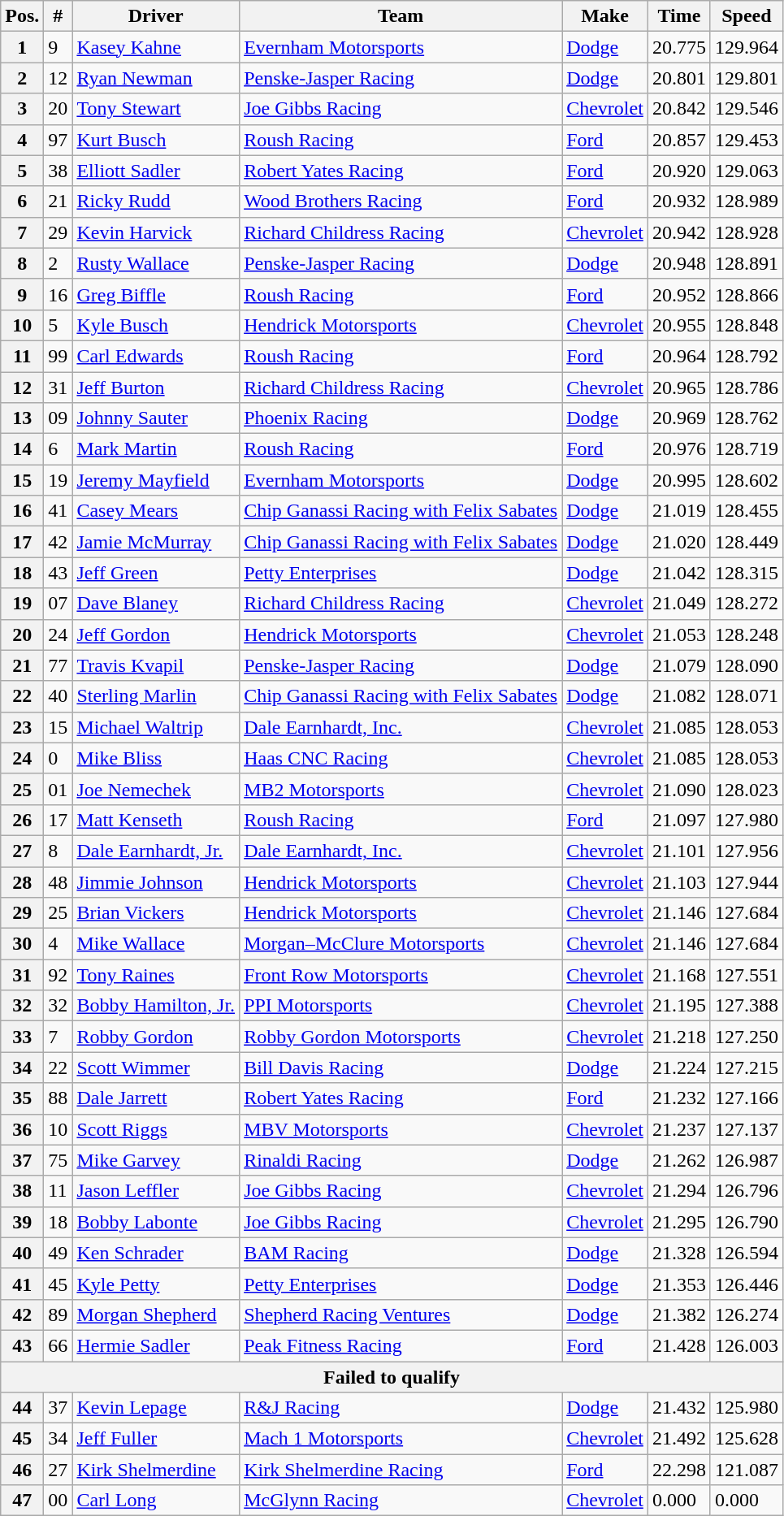<table class="wikitable">
<tr>
<th>Pos.</th>
<th>#</th>
<th>Driver</th>
<th>Team</th>
<th>Make</th>
<th>Time</th>
<th>Speed</th>
</tr>
<tr>
<th>1</th>
<td>9</td>
<td><a href='#'>Kasey Kahne</a></td>
<td><a href='#'>Evernham Motorsports</a></td>
<td><a href='#'>Dodge</a></td>
<td>20.775</td>
<td>129.964</td>
</tr>
<tr>
<th>2</th>
<td>12</td>
<td><a href='#'>Ryan Newman</a></td>
<td><a href='#'>Penske-Jasper Racing</a></td>
<td><a href='#'>Dodge</a></td>
<td>20.801</td>
<td>129.801</td>
</tr>
<tr>
<th>3</th>
<td>20</td>
<td><a href='#'>Tony Stewart</a></td>
<td><a href='#'>Joe Gibbs Racing</a></td>
<td><a href='#'>Chevrolet</a></td>
<td>20.842</td>
<td>129.546</td>
</tr>
<tr>
<th>4</th>
<td>97</td>
<td><a href='#'>Kurt Busch</a></td>
<td><a href='#'>Roush Racing</a></td>
<td><a href='#'>Ford</a></td>
<td>20.857</td>
<td>129.453</td>
</tr>
<tr>
<th>5</th>
<td>38</td>
<td><a href='#'>Elliott Sadler</a></td>
<td><a href='#'>Robert Yates Racing</a></td>
<td><a href='#'>Ford</a></td>
<td>20.920</td>
<td>129.063</td>
</tr>
<tr>
<th>6</th>
<td>21</td>
<td><a href='#'>Ricky Rudd</a></td>
<td><a href='#'>Wood Brothers Racing</a></td>
<td><a href='#'>Ford</a></td>
<td>20.932</td>
<td>128.989</td>
</tr>
<tr>
<th>7</th>
<td>29</td>
<td><a href='#'>Kevin Harvick</a></td>
<td><a href='#'>Richard Childress Racing</a></td>
<td><a href='#'>Chevrolet</a></td>
<td>20.942</td>
<td>128.928</td>
</tr>
<tr>
<th>8</th>
<td>2</td>
<td><a href='#'>Rusty Wallace</a></td>
<td><a href='#'>Penske-Jasper Racing</a></td>
<td><a href='#'>Dodge</a></td>
<td>20.948</td>
<td>128.891</td>
</tr>
<tr>
<th>9</th>
<td>16</td>
<td><a href='#'>Greg Biffle</a></td>
<td><a href='#'>Roush Racing</a></td>
<td><a href='#'>Ford</a></td>
<td>20.952</td>
<td>128.866</td>
</tr>
<tr>
<th>10</th>
<td>5</td>
<td><a href='#'>Kyle Busch</a></td>
<td><a href='#'>Hendrick Motorsports</a></td>
<td><a href='#'>Chevrolet</a></td>
<td>20.955</td>
<td>128.848</td>
</tr>
<tr>
<th>11</th>
<td>99</td>
<td><a href='#'>Carl Edwards</a></td>
<td><a href='#'>Roush Racing</a></td>
<td><a href='#'>Ford</a></td>
<td>20.964</td>
<td>128.792</td>
</tr>
<tr>
<th>12</th>
<td>31</td>
<td><a href='#'>Jeff Burton</a></td>
<td><a href='#'>Richard Childress Racing</a></td>
<td><a href='#'>Chevrolet</a></td>
<td>20.965</td>
<td>128.786</td>
</tr>
<tr>
<th>13</th>
<td>09</td>
<td><a href='#'>Johnny Sauter</a></td>
<td><a href='#'>Phoenix Racing</a></td>
<td><a href='#'>Dodge</a></td>
<td>20.969</td>
<td>128.762</td>
</tr>
<tr>
<th>14</th>
<td>6</td>
<td><a href='#'>Mark Martin</a></td>
<td><a href='#'>Roush Racing</a></td>
<td><a href='#'>Ford</a></td>
<td>20.976</td>
<td>128.719</td>
</tr>
<tr>
<th>15</th>
<td>19</td>
<td><a href='#'>Jeremy Mayfield</a></td>
<td><a href='#'>Evernham Motorsports</a></td>
<td><a href='#'>Dodge</a></td>
<td>20.995</td>
<td>128.602</td>
</tr>
<tr>
<th>16</th>
<td>41</td>
<td><a href='#'>Casey Mears</a></td>
<td><a href='#'>Chip Ganassi Racing with Felix Sabates</a></td>
<td><a href='#'>Dodge</a></td>
<td>21.019</td>
<td>128.455</td>
</tr>
<tr>
<th>17</th>
<td>42</td>
<td><a href='#'>Jamie McMurray</a></td>
<td><a href='#'>Chip Ganassi Racing with Felix Sabates</a></td>
<td><a href='#'>Dodge</a></td>
<td>21.020</td>
<td>128.449</td>
</tr>
<tr>
<th>18</th>
<td>43</td>
<td><a href='#'>Jeff Green</a></td>
<td><a href='#'>Petty Enterprises</a></td>
<td><a href='#'>Dodge</a></td>
<td>21.042</td>
<td>128.315</td>
</tr>
<tr>
<th>19</th>
<td>07</td>
<td><a href='#'>Dave Blaney</a></td>
<td><a href='#'>Richard Childress Racing</a></td>
<td><a href='#'>Chevrolet</a></td>
<td>21.049</td>
<td>128.272</td>
</tr>
<tr>
<th>20</th>
<td>24</td>
<td><a href='#'>Jeff Gordon</a></td>
<td><a href='#'>Hendrick Motorsports</a></td>
<td><a href='#'>Chevrolet</a></td>
<td>21.053</td>
<td>128.248</td>
</tr>
<tr>
<th>21</th>
<td>77</td>
<td><a href='#'>Travis Kvapil</a></td>
<td><a href='#'>Penske-Jasper Racing</a></td>
<td><a href='#'>Dodge</a></td>
<td>21.079</td>
<td>128.090</td>
</tr>
<tr>
<th>22</th>
<td>40</td>
<td><a href='#'>Sterling Marlin</a></td>
<td><a href='#'>Chip Ganassi Racing with Felix Sabates</a></td>
<td><a href='#'>Dodge</a></td>
<td>21.082</td>
<td>128.071</td>
</tr>
<tr>
<th>23</th>
<td>15</td>
<td><a href='#'>Michael Waltrip</a></td>
<td><a href='#'>Dale Earnhardt, Inc.</a></td>
<td><a href='#'>Chevrolet</a></td>
<td>21.085</td>
<td>128.053</td>
</tr>
<tr>
<th>24</th>
<td>0</td>
<td><a href='#'>Mike Bliss</a></td>
<td><a href='#'>Haas CNC Racing</a></td>
<td><a href='#'>Chevrolet</a></td>
<td>21.085</td>
<td>128.053</td>
</tr>
<tr>
<th>25</th>
<td>01</td>
<td><a href='#'>Joe Nemechek</a></td>
<td><a href='#'>MB2 Motorsports</a></td>
<td><a href='#'>Chevrolet</a></td>
<td>21.090</td>
<td>128.023</td>
</tr>
<tr>
<th>26</th>
<td>17</td>
<td><a href='#'>Matt Kenseth</a></td>
<td><a href='#'>Roush Racing</a></td>
<td><a href='#'>Ford</a></td>
<td>21.097</td>
<td>127.980</td>
</tr>
<tr>
<th>27</th>
<td>8</td>
<td><a href='#'>Dale Earnhardt, Jr.</a></td>
<td><a href='#'>Dale Earnhardt, Inc.</a></td>
<td><a href='#'>Chevrolet</a></td>
<td>21.101</td>
<td>127.956</td>
</tr>
<tr>
<th>28</th>
<td>48</td>
<td><a href='#'>Jimmie Johnson</a></td>
<td><a href='#'>Hendrick Motorsports</a></td>
<td><a href='#'>Chevrolet</a></td>
<td>21.103</td>
<td>127.944</td>
</tr>
<tr>
<th>29</th>
<td>25</td>
<td><a href='#'>Brian Vickers</a></td>
<td><a href='#'>Hendrick Motorsports</a></td>
<td><a href='#'>Chevrolet</a></td>
<td>21.146</td>
<td>127.684</td>
</tr>
<tr>
<th>30</th>
<td>4</td>
<td><a href='#'>Mike Wallace</a></td>
<td><a href='#'>Morgan–McClure Motorsports</a></td>
<td><a href='#'>Chevrolet</a></td>
<td>21.146</td>
<td>127.684</td>
</tr>
<tr>
<th>31</th>
<td>92</td>
<td><a href='#'>Tony Raines</a></td>
<td><a href='#'>Front Row Motorsports</a></td>
<td><a href='#'>Chevrolet</a></td>
<td>21.168</td>
<td>127.551</td>
</tr>
<tr>
<th>32</th>
<td>32</td>
<td><a href='#'>Bobby Hamilton, Jr.</a></td>
<td><a href='#'>PPI Motorsports</a></td>
<td><a href='#'>Chevrolet</a></td>
<td>21.195</td>
<td>127.388</td>
</tr>
<tr>
<th>33</th>
<td>7</td>
<td><a href='#'>Robby Gordon</a></td>
<td><a href='#'>Robby Gordon Motorsports</a></td>
<td><a href='#'>Chevrolet</a></td>
<td>21.218</td>
<td>127.250</td>
</tr>
<tr>
<th>34</th>
<td>22</td>
<td><a href='#'>Scott Wimmer</a></td>
<td><a href='#'>Bill Davis Racing</a></td>
<td><a href='#'>Dodge</a></td>
<td>21.224</td>
<td>127.215</td>
</tr>
<tr>
<th>35</th>
<td>88</td>
<td><a href='#'>Dale Jarrett</a></td>
<td><a href='#'>Robert Yates Racing</a></td>
<td><a href='#'>Ford</a></td>
<td>21.232</td>
<td>127.166</td>
</tr>
<tr>
<th>36</th>
<td>10</td>
<td><a href='#'>Scott Riggs</a></td>
<td><a href='#'>MBV Motorsports</a></td>
<td><a href='#'>Chevrolet</a></td>
<td>21.237</td>
<td>127.137</td>
</tr>
<tr>
<th>37</th>
<td>75</td>
<td><a href='#'>Mike Garvey</a></td>
<td><a href='#'>Rinaldi Racing</a></td>
<td><a href='#'>Dodge</a></td>
<td>21.262</td>
<td>126.987</td>
</tr>
<tr>
<th>38</th>
<td>11</td>
<td><a href='#'>Jason Leffler</a></td>
<td><a href='#'>Joe Gibbs Racing</a></td>
<td><a href='#'>Chevrolet</a></td>
<td>21.294</td>
<td>126.796</td>
</tr>
<tr>
<th>39</th>
<td>18</td>
<td><a href='#'>Bobby Labonte</a></td>
<td><a href='#'>Joe Gibbs Racing</a></td>
<td><a href='#'>Chevrolet</a></td>
<td>21.295</td>
<td>126.790</td>
</tr>
<tr>
<th>40</th>
<td>49</td>
<td><a href='#'>Ken Schrader</a></td>
<td><a href='#'>BAM Racing</a></td>
<td><a href='#'>Dodge</a></td>
<td>21.328</td>
<td>126.594</td>
</tr>
<tr>
<th>41</th>
<td>45</td>
<td><a href='#'>Kyle Petty</a></td>
<td><a href='#'>Petty Enterprises</a></td>
<td><a href='#'>Dodge</a></td>
<td>21.353</td>
<td>126.446</td>
</tr>
<tr>
<th>42</th>
<td>89</td>
<td><a href='#'>Morgan Shepherd</a></td>
<td><a href='#'>Shepherd Racing Ventures</a></td>
<td><a href='#'>Dodge</a></td>
<td>21.382</td>
<td>126.274</td>
</tr>
<tr>
<th>43</th>
<td>66</td>
<td><a href='#'>Hermie Sadler</a></td>
<td><a href='#'>Peak Fitness Racing</a></td>
<td><a href='#'>Ford</a></td>
<td>21.428</td>
<td>126.003</td>
</tr>
<tr>
<th colspan="7">Failed to qualify</th>
</tr>
<tr>
<th>44</th>
<td>37</td>
<td><a href='#'>Kevin Lepage</a></td>
<td><a href='#'>R&J Racing</a></td>
<td><a href='#'>Dodge</a></td>
<td>21.432</td>
<td>125.980</td>
</tr>
<tr>
<th>45</th>
<td>34</td>
<td><a href='#'>Jeff Fuller</a></td>
<td><a href='#'>Mach 1 Motorsports</a></td>
<td><a href='#'>Chevrolet</a></td>
<td>21.492</td>
<td>125.628</td>
</tr>
<tr>
<th>46</th>
<td>27</td>
<td><a href='#'>Kirk Shelmerdine</a></td>
<td><a href='#'>Kirk Shelmerdine Racing</a></td>
<td><a href='#'>Ford</a></td>
<td>22.298</td>
<td>121.087</td>
</tr>
<tr>
<th>47</th>
<td>00</td>
<td><a href='#'>Carl Long</a></td>
<td><a href='#'>McGlynn Racing</a></td>
<td><a href='#'>Chevrolet</a></td>
<td>0.000</td>
<td>0.000</td>
</tr>
</table>
